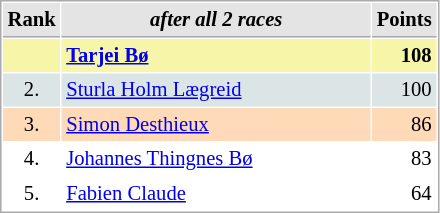<table cellspacing="1" cellpadding="3" style="border:1px solid #aaa; font-size:86%;">
<tr style="background:#e4e4e4;">
<th style="border-bottom:1px solid #aaa; width:10px;">Rank</th>
<th style="border-bottom:1px solid #aaa; width:200px; white-space:nowrap;"><em>after all 2 races</em></th>
<th style="border-bottom:1px solid #aaa; width:20px;">Points</th>
</tr>
<tr style="background:#f7f6a8;">
<td style="text-align:center"></td>
<td> <strong><a href='#'>Tarjei Bø</a></strong></td>
<td style="text-align:right"><strong>108</strong></td>
</tr>
<tr style="background:#dce5e5;">
<td style="text-align:center">2.</td>
<td> <a href='#'>Sturla Holm Lægreid</a></td>
<td style="text-align:right">100</td>
</tr>
<tr style="background:#ffdab9;">
<td style="text-align:center">3.</td>
<td> <a href='#'>Simon Desthieux</a></td>
<td style="text-align:right">86</td>
</tr>
<tr>
<td style="text-align:center">4.</td>
<td> <a href='#'>Johannes Thingnes Bø</a></td>
<td style="text-align:right">83</td>
</tr>
<tr>
<td style="text-align:center">5.</td>
<td> <a href='#'>Fabien Claude</a></td>
<td style="text-align:right">64</td>
</tr>
</table>
